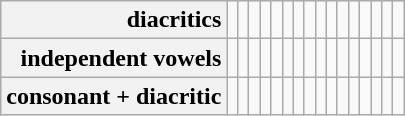<table class="wikitable plain-row-headers">
<tr>
<th scope=row style="text-align: right">diacritics</th>
<td></td>
<td></td>
<td></td>
<td></td>
<td></td>
<td></td>
<td></td>
<td></td>
<td></td>
<td></td>
<td></td>
<td></td>
<td></td>
<td></td>
<td></td>
<td></td>
</tr>
<tr>
<th scope=row style="text-align: right">independent vowels</th>
<td></td>
<td></td>
<td></td>
<td></td>
<td></td>
<td></td>
<td></td>
<td></td>
<td></td>
<td></td>
<td></td>
<td></td>
<td></td>
<td></td>
<td></td>
<td></td>
</tr>
<tr>
<th scope=row style="text-align: right">consonant  + diacritic</th>
<td></td>
<td></td>
<td></td>
<td></td>
<td></td>
<td></td>
<td></td>
<td></td>
<td></td>
<td></td>
<td></td>
<td></td>
<td></td>
<td></td>
<td></td>
<td></td>
</tr>
</table>
